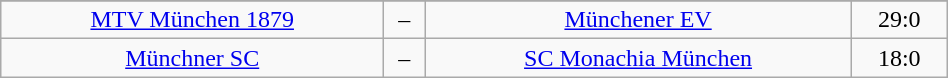<table class="wikitable" width="50%">
<tr class="hintergrundfarbe5">
</tr>
<tr align="center">
<td><a href='#'>MTV München 1879</a></td>
<td>–</td>
<td><a href='#'>Münchener EV</a></td>
<td>29:0</td>
</tr>
<tr align="center">
<td><a href='#'>Münchner SC</a></td>
<td>–</td>
<td><a href='#'>SC Monachia München</a></td>
<td>18:0</td>
</tr>
</table>
